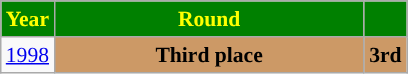<table class="wikitable" style="text-align: center; font-size:90%">
<tr style="color:yellow;">
<th style="background:green;">Year</th>
<th style="background:green; width:200px">Round</th>
<th style="background:green;"></th>
</tr>
<tr>
<td><a href='#'>1998</a></td>
<td bgcolor="cc9966"><strong>Third place</strong></td>
<td bgcolor="cc9966"><strong>3rd</strong></td>
</tr>
</table>
